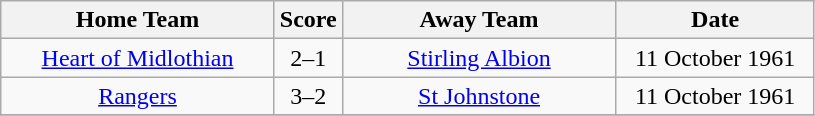<table class="wikitable" style="text-align:center;">
<tr>
<th width=175>Home Team</th>
<th width=20>Score</th>
<th width=175>Away Team</th>
<th width= 125>Date</th>
</tr>
<tr>
<td><a href='#'>Heart of Midlothian</a></td>
<td>2–1</td>
<td><a href='#'>Stirling Albion</a></td>
<td>11 October 1961</td>
</tr>
<tr>
<td><a href='#'>Rangers</a></td>
<td>3–2</td>
<td><a href='#'>St Johnstone</a></td>
<td>11 October 1961</td>
</tr>
<tr>
</tr>
</table>
